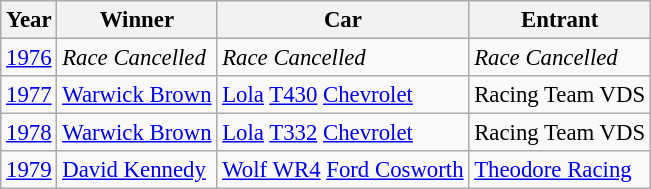<table class="wikitable" style="font-size: 95%;">
<tr>
<th>Year</th>
<th>Winner</th>
<th>Car</th>
<th>Entrant</th>
</tr>
<tr>
<td><a href='#'>1976</a></td>
<td><em>Race Cancelled</em></td>
<td><em>Race Cancelled</em></td>
<td><em>Race Cancelled</em></td>
</tr>
<tr>
<td><a href='#'>1977</a></td>
<td> <a href='#'>Warwick Brown</a></td>
<td><a href='#'>Lola</a> <a href='#'>T430</a> <a href='#'>Chevrolet</a></td>
<td>Racing Team VDS</td>
</tr>
<tr>
<td><a href='#'>1978</a></td>
<td> <a href='#'>Warwick Brown</a></td>
<td><a href='#'>Lola</a> <a href='#'>T332</a> <a href='#'>Chevrolet</a></td>
<td>Racing Team VDS</td>
</tr>
<tr>
<td><a href='#'>1979</a></td>
<td> <a href='#'>David Kennedy</a></td>
<td><a href='#'>Wolf WR4</a> <a href='#'>Ford Cosworth</a></td>
<td><a href='#'>Theodore Racing</a></td>
</tr>
</table>
